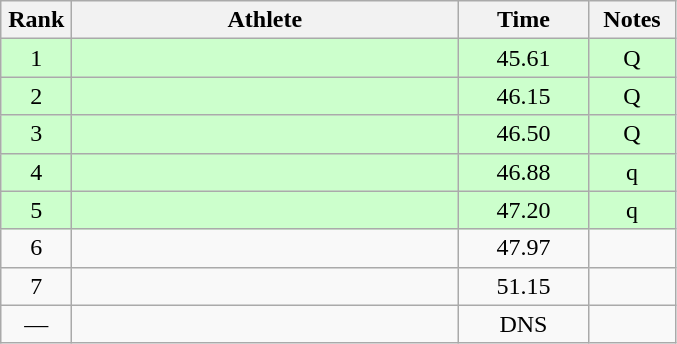<table class="wikitable" style="text-align:center">
<tr>
<th width=40>Rank</th>
<th width=250>Athlete</th>
<th width=80>Time</th>
<th width=50>Notes</th>
</tr>
<tr bgcolor=ccffcc>
<td>1</td>
<td align=left></td>
<td>45.61</td>
<td>Q</td>
</tr>
<tr bgcolor=ccffcc>
<td>2</td>
<td align=left></td>
<td>46.15</td>
<td>Q</td>
</tr>
<tr bgcolor=ccffcc>
<td>3</td>
<td align=left></td>
<td>46.50</td>
<td>Q</td>
</tr>
<tr bgcolor=ccffcc>
<td>4</td>
<td align=left></td>
<td>46.88</td>
<td>q</td>
</tr>
<tr bgcolor=ccffcc>
<td>5</td>
<td align=left></td>
<td>47.20</td>
<td>q</td>
</tr>
<tr>
<td>6</td>
<td align=left></td>
<td>47.97</td>
<td></td>
</tr>
<tr>
<td>7</td>
<td align=left></td>
<td>51.15</td>
<td></td>
</tr>
<tr>
<td>—</td>
<td align=left></td>
<td>DNS</td>
<td></td>
</tr>
</table>
